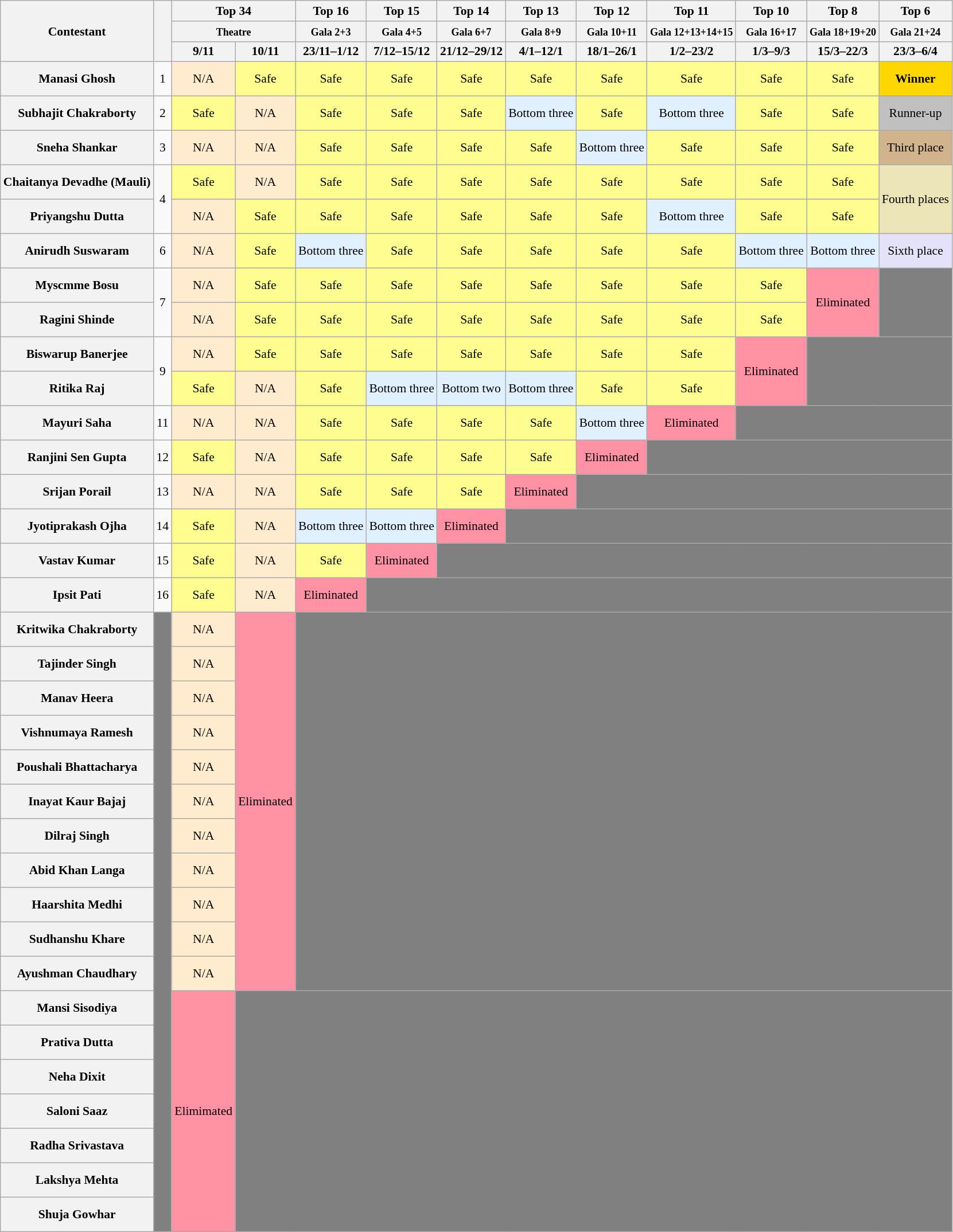<table class="wikitable" style="text-align:center; font-size:90%;">
<tr>
<th rowspan="3" scope="col">Contestant</th>
<th rowspan="3" scope="col"></th>
<th colspan="2" scope="col">Top 34</th>
<th>Top 16</th>
<th>Top 15</th>
<th>Top 14</th>
<th>Top 13</th>
<th>Top 12</th>
<th>Top 11</th>
<th>Top 10</th>
<th>Top 8</th>
<th>Top 6</th>
</tr>
<tr>
<th colspan="2"><small>Theatre</small></th>
<th><small>Gala 2+3</small></th>
<th><small>Gala 4+5</small></th>
<th><small>Gala 6+7</small></th>
<th><small>Gala 8+9</small></th>
<th><small>Gala 10+11</small></th>
<th><small>Gala 12+13+</small><small>14+15</small></th>
<th><small>Gala 16+17</small></th>
<th><small>Gala 1</small><small>8+19</small><small>+20</small></th>
<th><small>Gala 21+24</small></th>
</tr>
<tr>
<th>9/11</th>
<th>10/11</th>
<th>23/11–1/12</th>
<th>7/12–15/12</th>
<th>21/12–29/12</th>
<th>4/1–12/1</th>
<th>18/1–26/1</th>
<th>1/2–23/2</th>
<th>1/3–9/3</th>
<th>15/3–22/3</th>
<th>23/3–6/4</th>
</tr>
<tr style="height:40px">
<th scope="row">Manasi Ghosh</th>
<td>1</td>
<td style="background:#FFEBCD;">N/A</td>
<td style="background:#FDFC8F;">Safe</td>
<td style="background:#FDFC8F;">Safe</td>
<td style="background:#FDFC8F;">Safe</td>
<td style="background:#FDFC8F;">Safe</td>
<td style="background:#FDFC8F;">Safe</td>
<td style="background:#FDFC8F;">Safe</td>
<td style="background:#FDFC8F;">Safe</td>
<td style="background:#FDFC8F;">Safe</td>
<td style="background:#FDFC8F;">Safe</td>
<td style="background:gold;"><strong>Winner</strong></td>
</tr>
<tr style="height:40px">
<th scope="row">Subhajit Chakraborty</th>
<td>2</td>
<td style="background:#FDFC8F;">Safe</td>
<td style="background:#FFEBCD;">N/A</td>
<td style="background:#FDFC8F;">Safe</td>
<td style="background:#FDFC8F;">Safe</td>
<td style="background:#FDFC8F;">Safe</td>
<td style="background:#e0f0ff;">Bottom three</td>
<td style="background:#FDFC8F;">Safe</td>
<td style="background:#e0f0ff;">Bottom three</td>
<td style="background:#FDFC8F;">Safe</td>
<td style="background:#FDFC8F;">Safe</td>
<td style="background:silver;">Runner-up</td>
</tr>
<tr style="height:40px">
<th>Sneha Shankar</th>
<td>3</td>
<td style="background:#FFEBCD;">N/A</td>
<td style="background:#FFEBCD;">N/A</td>
<td style="background:#FDFC8F;">Safe</td>
<td style="background:#FDFC8F;">Safe</td>
<td style="background:#FDFC8F;">Safe</td>
<td style="background:#FDFC8F;">Safe</td>
<td style="background:#e0f0ff;">Bottom three</td>
<td style="background:#FDFC8F;">Safe</td>
<td style="background:#FDFC8F;">Safe</td>
<td style="background:#FDFC8F;">Safe</td>
<td style="background:tan;">Third place</td>
</tr>
<tr style="height:40px">
<th scope="row">Chaitanya Devadhe (Mauli)</th>
<td rowspan="2">4</td>
<td style="background:#FDFC8F;">Safe</td>
<td style="background:#FFEBCD;">N/A</td>
<td style="background:#FDFC8F;">Safe</td>
<td style="background:#FDFC8F;">Safe</td>
<td style="background:#FDFC8F;">Safe</td>
<td style="background:#FDFC8F;">Safe</td>
<td style="background:#FDFC8F;">Safe</td>
<td style="background:#FDFC8F;">Safe</td>
<td style="background:#FDFC8F;">Safe</td>
<td style="background:#FDFC8F;">Safe</td>
<td rowspan="2"  style="background:#EAE4B6;">Fourth places</td>
</tr>
<tr style="height:40px">
<th scope="row">Priyangshu Dutta</th>
<td style="background:#FFEBCD;">N/A</td>
<td style="background:#FDFC8F;">Safe</td>
<td style="background:#FDFC8F;">Safe</td>
<td style="background:#FDFC8F;">Safe</td>
<td style="background:#FDFC8F;">Safe</td>
<td style="background:#FDFC8F;">Safe</td>
<td style="background:#FDFC8F;">Safe</td>
<td style="background:#e0f0ff;">Bottom three</td>
<td style="background:#FDFC8F;">Safe</td>
<td style="background:#FDFC8F;">Safe</td>
</tr>
<tr style="height:40px">
<th scope="row">Anirudh Suswaram</th>
<td>6</td>
<td style="background:#FFEBCD;">N/A</td>
<td style="background:#FDFC8F;">Safe</td>
<td style="background:#e0f0ff;">Bottom three</td>
<td style="background:#FDFC8F;">Safe</td>
<td style="background:#FDFC8F;">Safe</td>
<td style="background:#FDFC8F;">Safe</td>
<td style="background:#FDFC8F;">Safe</td>
<td style="background:#FDFC8F;">Safe</td>
<td style="background:#e0f0ff;">Bottom three</td>
<td style="background:#e0f0ff;">Bottom three</td>
<td style="background:#E4E2F9;">Sixth place</td>
</tr>
<tr style="height:40px">
<th scope="row">Myscmme Bosu</th>
<td rowspan="2">7</td>
<td style="background:#FFEBCD;">N/A</td>
<td style="background:#FDFC8F;">Safe</td>
<td style="background:#FDFC8F;">Safe</td>
<td style="background:#FDFC8F;">Safe</td>
<td style="background:#FDFC8F;">Safe</td>
<td style="background:#FDFC8F;">Safe</td>
<td style="background:#FDFC8F;">Safe</td>
<td style="background:#FDFC8F;">Safe</td>
<td style="background:#FDFC8F;">Safe</td>
<td rowspan="2" style="background:#FF91A4;">Eliminated</td>
<td rowspan="2"  style="background:grey;"></td>
</tr>
<tr style="height:40px">
<th scope="row">Ragini Shinde</th>
<td style="background:#FFEBCD;">N/A</td>
<td style="background:#FDFC8F;">Safe</td>
<td style="background:#FDFC8F;">Safe</td>
<td style="background:#FDFC8F;">Safe</td>
<td style="background:#FDFC8F;">Safe</td>
<td style="background:#FDFC8F;">Safe</td>
<td style="background:#FDFC8F;">Safe</td>
<td style="background:#FDFC8F;">Safe</td>
<td style="background:#FDFC8F;">Safe</td>
</tr>
<tr style="height:40px">
<th scope="row">Biswarup Banerjee</th>
<td rowspan="2">9</td>
<td style="background:#FFEBCD;">N/A</td>
<td style="background:#FDFC8F;">Safe</td>
<td style="background:#FDFC8F;">Safe</td>
<td style="background:#FDFC8F;">Safe</td>
<td style="background:#FDFC8F;">Safe</td>
<td style="background:#FDFC8F;">Safe</td>
<td style="background:#FDFC8F;">Safe</td>
<td style="background:#FDFC8F;">Safe</td>
<td rowspan="2" style="background:#FF91A4;">Eliminated</td>
<td colspan="2" rowspan="2"  style="background:grey;"></td>
</tr>
<tr style="height:40px">
<th scope="row">Ritika Raj</th>
<td style="background:#FDFC8F;">Safe</td>
<td style="background:#FFEBCD;">N/A</td>
<td style="background:#FDFC8F;">Safe</td>
<td style="background:#e0f0ff;">Bottom three</td>
<td style="background:#e0f0ff;">Bottom two</td>
<td style="background:#e0f0ff;">Bottom three</td>
<td style="background:#FDFC8F;">Safe</td>
<td style="background:#FDFC8F;">Safe</td>
</tr>
<tr style="height:40px">
<th scope="row">Mayuri Saha</th>
<td>11</td>
<td style="background:#FFEBCD;">N/A</td>
<td style="background:#FFEBCD;">N/A</td>
<td style="background:#FDFC8F;">Safe</td>
<td style="background:#FDFC8F;">Safe</td>
<td style="background:#FDFC8F;">Safe</td>
<td style="background:#FDFC8F;">Safe</td>
<td style="background:#e0f0ff;">Bottom three</td>
<td style="background:#FF91A4;">Eliminated</td>
<td colspan="3" style="background:grey;"></td>
</tr>
<tr style="height:40px">
<th>Ranjini Sen Gupta</th>
<td>12</td>
<td style="background:#FDFC8F;">Safe</td>
<td style="background:#FFEBCD;">N/A</td>
<td style="background:#FDFC8F;">Safe</td>
<td style="background:#FDFC8F;">Safe</td>
<td style="background:#FDFC8F;">Safe</td>
<td style="background:#FDFC8F;">Safe</td>
<td style="background:#FF91A4;">Eliminated</td>
<td colspan="4" style="background:grey;"></td>
</tr>
<tr style="height:40px">
<th scope="row">Srijan Porail</th>
<td>13</td>
<td style="background:#FFEBCD;">N/A</td>
<td style="background:#FFEBCD;">N/A</td>
<td style="background:#FDFC8F;">Safe</td>
<td style="background:#FDFC8F;">Safe</td>
<td style="background:#FDFC8F;">Safe</td>
<td style="background:#FF91A4;">Eliminated</td>
<td colspan="5" style="background:grey;"></td>
</tr>
<tr style="height:40px">
<th scope="row">Jyotiprakash Ojha</th>
<td>14</td>
<td style="background:#FDFC8F;">Safe</td>
<td style="background:#FFEBCD;">N/A</td>
<td style="background:#e0f0ff;">Bottom three</td>
<td style="background:#e0f0ff;">Bottom three</td>
<td style="background:#FF91A4;">Eliminated</td>
<td colspan="6" style="background:grey;"></td>
</tr>
<tr style="height:40px">
<th scope="row">Vastav Kumar</th>
<td>15</td>
<td style="background:#FDFC8F;">Safe</td>
<td style="background:#FFEBCD;">N/A</td>
<td style="background:#FDFC8F;">Safe</td>
<td style="background:#FF91A4;">Eliminated</td>
<td colspan="7" style="background:grey;"></td>
</tr>
<tr style="height:40px">
<th scope="row">Ipsit Pati</th>
<td>16</td>
<td style="background:#FDFC8F;">Safe</td>
<td style="background:#FFEBCD;">N/A</td>
<td style="background:#FF91A4;">Eliminated</td>
<td colspan="8" style="background:grey;"></td>
</tr>
<tr style="height:40px">
<th scope="row">Kritwika Chakraborty</th>
<td rowspan="18" style="background:grey;"></td>
<td style="background:#FFEBCD;">N/A</td>
<td rowspan="11" style="background:#FF91A4;">Eliminated</td>
<td colspan="9" rowspan="11" style="background:grey;"></td>
</tr>
<tr style="height:40px">
<th scope="row">Tajinder Singh</th>
<td style="background:#FFEBCD;">N/A</td>
</tr>
<tr style="height:40px">
<th scope="row">Manav Heera</th>
<td style="background:#FFEBCD;">N/A</td>
</tr>
<tr style="height:40px">
<th scope="row">Vishnumaya Ramesh</th>
<td style="background:#FFEBCD;">N/A</td>
</tr>
<tr style="height:40px">
<th>Poushali Bhattacharya</th>
<td style="background:#FFEBCD;">N/A</td>
</tr>
<tr style="height:40px">
<th>Inayat Kaur Bajaj</th>
<td style="background:#FFEBCD;">N/A</td>
</tr>
<tr style="height:40px">
<th>Dilraj Singh</th>
<td style="background:#FFEBCD;">N/A</td>
</tr>
<tr style="height:40px">
<th>Abid Khan Langa</th>
<td style="background:#FFEBCD;">N/A</td>
</tr>
<tr style="height:40px">
<th scope="row">Haarshita Medhi</th>
<td style="background:#FFEBCD;">N/A</td>
</tr>
<tr style="height:40px">
<th scope="row">Sudhanshu Khare</th>
<td style="background:#FFEBCD;">N/A</td>
</tr>
<tr style="height:40px">
<th scope="row">Ayushman Chaudhary</th>
<td style="background:#FFEBCD;">N/A</td>
</tr>
<tr style="height:40px">
<th>Mansi Sisodiya</th>
<td rowspan="7" style="background:#FF91A4;">Elimimated</td>
<td colspan="10" rowspan="7" style="background:grey;"></td>
</tr>
<tr style="height:40px">
<th scope="row">Prativa Dutta</th>
</tr>
<tr style="height:40px">
<th>Neha Dixit</th>
</tr>
<tr style="height:40px">
<th>Saloni Saaz</th>
</tr>
<tr style="height:40px">
<th scope="row">Radha Srivastava</th>
</tr>
<tr style="height:40px">
<th scope="row">Lakshya Mehta</th>
</tr>
<tr style="height:40px">
<th>Shuja Gowhar</th>
</tr>
</table>
